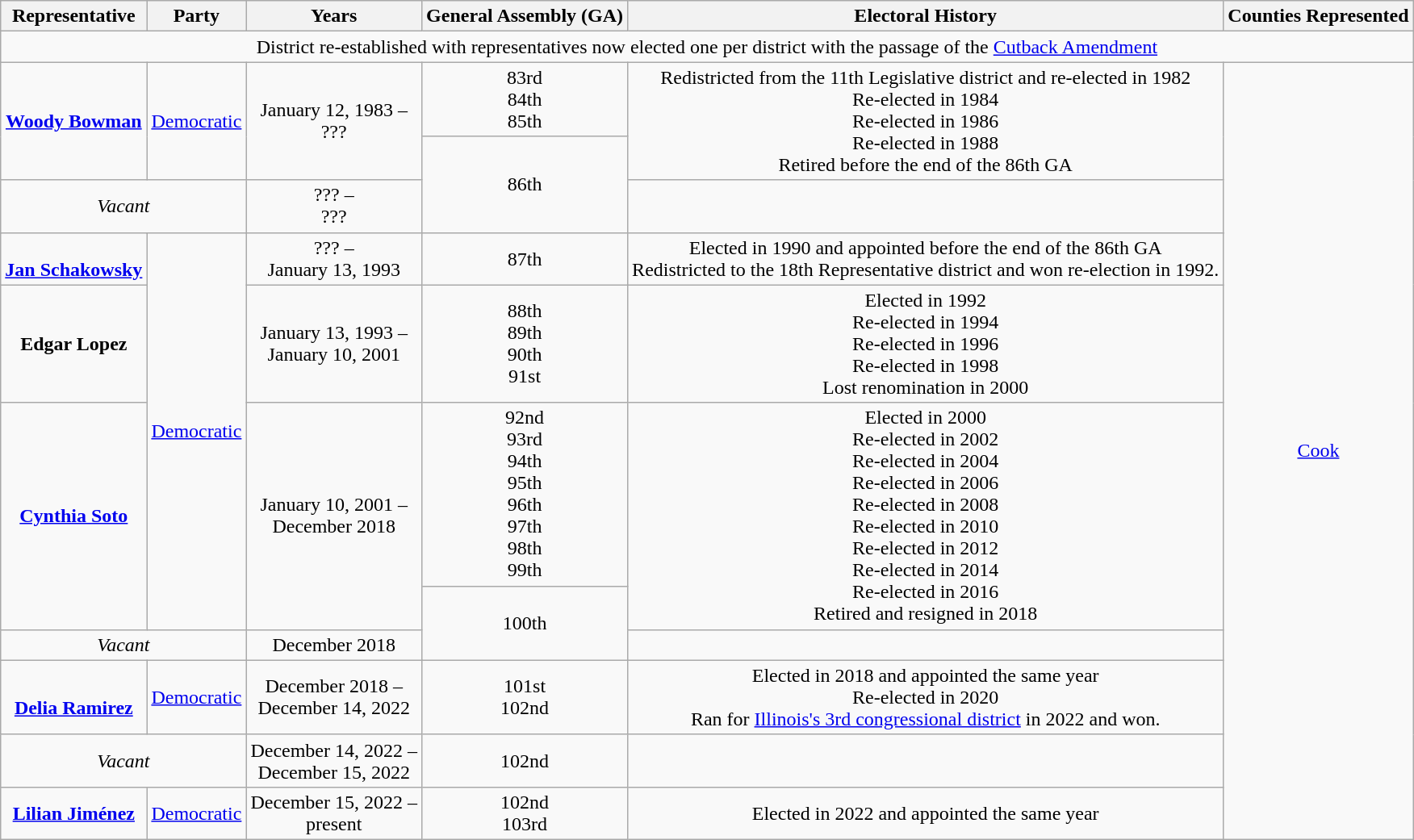<table class="wikitable" style="text-align:center">
<tr>
<th>Representative</th>
<th>Party</th>
<th>Years</th>
<th>General Assembly (GA)</th>
<th>Electoral History</th>
<th>Counties Represented</th>
</tr>
<tr>
<td colspan=6>District re-established with representatives now elected one per district with the passage of the <a href='#'>Cutback Amendment</a></td>
</tr>
<tr>
<td rowspan=2><strong><a href='#'>Woody Bowman</a></strong></td>
<td rowspan=2 ><a href='#'>Democratic</a></td>
<td rowspan=2>January 12, 1983 –<br>???</td>
<td>83rd<br>84th<br>85th</td>
<td rowspan=2>Redistricted from the 11th Legislative district and re-elected in 1982<br>Re-elected in 1984<br>Re-elected in 1986<br>Re-elected in 1988<br>Retired before the end of the 86th GA</td>
<td rowspan=13><a href='#'>Cook</a></td>
</tr>
<tr>
<td rowspan=3>86th</td>
</tr>
<tr>
<td colspan=2><em>Vacant</em></td>
<td>??? –<br>???</td>
<td></td>
</tr>
<tr>
<td align=center rowspan=2><br><strong><a href='#'>Jan Schakowsky</a></strong></td>
<td rowspan=5 ><a href='#'>Democratic</a></td>
<td rowspan=2>??? –<br>January 13, 1993</td>
<td rowspan=2>Elected in 1990 and appointed before the end of the 86th GA<br>Redistricted to the 18th Representative district and won re-election in 1992.</td>
</tr>
<tr>
<td>87th</td>
</tr>
<tr>
<td><strong>Edgar Lopez</strong></td>
<td>January 13, 1993 –<br>January 10, 2001</td>
<td>88th<br>89th<br>90th<br>91st</td>
<td>Elected in 1992<br>Re-elected in 1994<br>Re-elected in 1996<br>Re-elected in 1998<br>Lost renomination in 2000</td>
</tr>
<tr>
<td rowspan=2><strong><a href='#'>Cynthia Soto</a></strong></td>
<td rowspan=2>January 10, 2001 –<br>December 2018</td>
<td>92nd<br>93rd<br>94th<br>95th<br>96th<br>97th<br>98th<br>99th</td>
<td rowspan=2>Elected in 2000<br>Re-elected in 2002<br>Re-elected in 2004<br>Re-elected in 2006<br>Re-elected in 2008<br>Re-elected in 2010<br>Re-elected in 2012<br>Re-elected in 2014<br>Re-elected in 2016<br>Retired and resigned in 2018</td>
</tr>
<tr>
<td rowspan=3>100th</td>
</tr>
<tr>
<td colspan=2><em>Vacant</em></td>
<td>December 2018</td>
<td></td>
</tr>
<tr>
<td rowspan=2><br><strong><a href='#'>Delia Ramirez</a></strong></td>
<td rowspan=2 ><a href='#'>Democratic</a></td>
<td rowspan=2>December 2018 –<br>December 14, 2022</td>
<td rowspan=2>Elected in 2018 and appointed the same year<br>Re-elected in 2020<br>Ran for <a href='#'>Illinois's 3rd congressional district</a> in 2022 and won.</td>
</tr>
<tr>
<td>101st<br>102nd</td>
</tr>
<tr>
<td colspan=2><em>Vacant</em></td>
<td>December 14, 2022 –<br>December 15, 2022</td>
<td>102nd</td>
<td></td>
</tr>
<tr>
<td><strong><a href='#'>Lilian Jiménez</a></strong></td>
<td><a href='#'>Democratic</a></td>
<td>December 15, 2022 –<br>present</td>
<td>102nd<br>103rd</td>
<td>Elected in 2022 and appointed the same year</td>
</tr>
</table>
